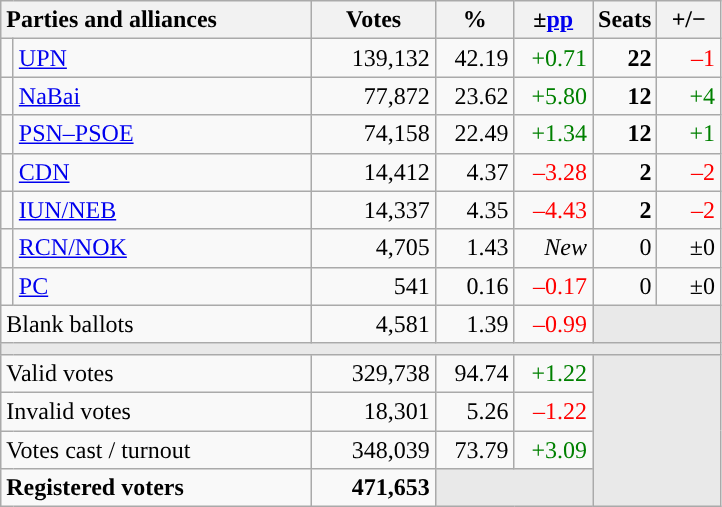<table class="wikitable" style="text-align:right;">
<tr>
<th style="text-align:left;" colspan="2" width="200">Parties and alliances</th>
<th width="75">Votes</th>
<th width="45">%</th>
<th width="45">±<a href='#'>pp</a></th>
<th width="35">Seats</th>
<th width="35">+/−</th>
</tr>
<tr>
<td width="1" style="color:inherit;background:"></td>
<td align="left"><a href='#'>UPN</a></td>
<td>139,132</td>
<td>42.19</td>
<td style="color:green;">+0.71</td>
<td><strong>22</strong></td>
<td style="color:red;">–1</td>
</tr>
<tr>
<td style="color:inherit;background:"></td>
<td align="left"><a href='#'>NaBai</a></td>
<td>77,872</td>
<td>23.62</td>
<td style="color:green;">+5.80</td>
<td><strong>12</strong></td>
<td style="color:green;">+4</td>
</tr>
<tr>
<td style="color:inherit;background:"></td>
<td align="left"><a href='#'>PSN–PSOE</a></td>
<td>74,158</td>
<td>22.49</td>
<td style="color:green;">+1.34</td>
<td><strong>12</strong></td>
<td style="color:green;">+1</td>
</tr>
<tr>
<td style="color:inherit;background:"></td>
<td align="left"><a href='#'>CDN</a></td>
<td>14,412</td>
<td>4.37</td>
<td style="color:red;">–3.28</td>
<td><strong>2</strong></td>
<td style="color:red;">–2</td>
</tr>
<tr>
<td style="color:inherit;background:"></td>
<td align="left"><a href='#'>IUN/NEB</a></td>
<td>14,337</td>
<td>4.35</td>
<td style="color:red;">–4.43</td>
<td><strong>2</strong></td>
<td style="color:red;">–2</td>
</tr>
<tr>
<td style="color:inherit;background:"></td>
<td align="left"><a href='#'>RCN/NOK</a></td>
<td>4,705</td>
<td>1.43</td>
<td><em>New</em></td>
<td>0</td>
<td>±0</td>
</tr>
<tr>
<td style="color:inherit;background:"></td>
<td align="left"><a href='#'>PC</a></td>
<td>541</td>
<td>0.16</td>
<td style="color:red;">–0.17</td>
<td>0</td>
<td>±0</td>
</tr>
<tr>
<td align="left" colspan="2">Blank ballots</td>
<td>4,581</td>
<td>1.39</td>
<td style="color:red;">–0.99</td>
<td bgcolor="#E9E9E9" colspan="2"></td>
</tr>
<tr>
<td colspan="7" bgcolor="#E9E9E9"></td>
</tr>
<tr>
<td align="left" colspan="2">Valid votes</td>
<td>329,738</td>
<td>94.74</td>
<td style="color:green;">+1.22</td>
<td bgcolor="#E9E9E9" colspan="2" rowspan="4"></td>
</tr>
<tr>
<td align="left" colspan="2">Invalid votes</td>
<td>18,301</td>
<td>5.26</td>
<td style="color:red;">–1.22</td>
</tr>
<tr>
<td align="left" colspan="2">Votes cast / turnout</td>
<td>348,039</td>
<td>73.79</td>
<td style="color:green;">+3.09</td>
</tr>
<tr style="font-weight:bold;">
<td align="left" colspan="2">Registered voters</td>
<td>471,653</td>
<td bgcolor="#E9E9E9" colspan="2"></td>
</tr>
</table>
